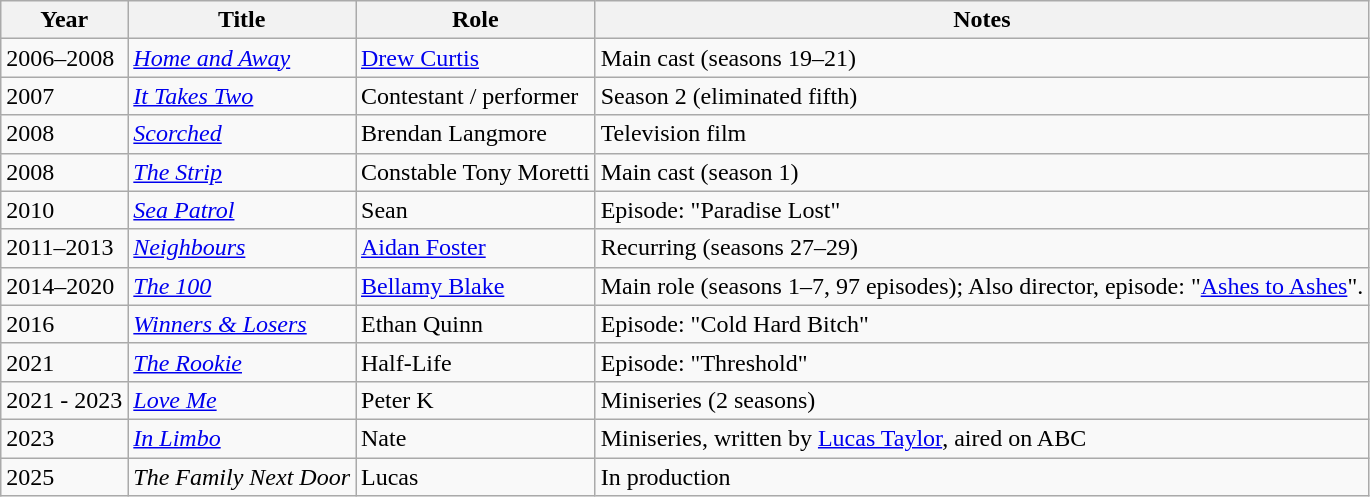<table class="wikitable sortable">
<tr>
<th>Year</th>
<th>Title</th>
<th>Role</th>
<th class="unsortable">Notes</th>
</tr>
<tr>
<td>2006–2008</td>
<td><em><a href='#'>Home and Away</a></em></td>
<td><a href='#'>Drew Curtis</a></td>
<td>Main cast (seasons 19–21)</td>
</tr>
<tr>
<td>2007</td>
<td><em><a href='#'>It Takes Two</a></em></td>
<td>Contestant / performer</td>
<td>Season 2 (eliminated fifth)</td>
</tr>
<tr>
<td>2008</td>
<td><em><a href='#'>Scorched</a></em></td>
<td>Brendan Langmore</td>
<td>Television film</td>
</tr>
<tr>
<td>2008</td>
<td><em><a href='#'>The Strip</a></em></td>
<td>Constable Tony Moretti</td>
<td>Main cast (season 1)</td>
</tr>
<tr>
<td>2010</td>
<td><em><a href='#'>Sea Patrol</a> </em></td>
<td>Sean</td>
<td>Episode: "Paradise Lost"</td>
</tr>
<tr>
<td>2011–2013</td>
<td><em><a href='#'>Neighbours</a></em></td>
<td><a href='#'>Aidan Foster</a></td>
<td>Recurring (seasons 27–29)</td>
</tr>
<tr>
<td>2014–2020</td>
<td><em><a href='#'>The 100</a></em></td>
<td><a href='#'>Bellamy Blake</a></td>
<td>Main role (seasons 1–7, 97 episodes); Also director, episode: "<a href='#'>Ashes to Ashes</a>".</td>
</tr>
<tr>
<td>2016</td>
<td><em><a href='#'>Winners & Losers</a></em></td>
<td>Ethan Quinn</td>
<td>Episode: "Cold Hard Bitch"</td>
</tr>
<tr>
<td>2021</td>
<td><a href='#'><em>The Rookie</em></a></td>
<td>Half-Life</td>
<td>Episode: "Threshold"</td>
</tr>
<tr>
<td>2021 - 2023</td>
<td><em><a href='#'>Love Me</a></em></td>
<td>Peter K</td>
<td>Miniseries (2 seasons)</td>
</tr>
<tr>
<td>2023</td>
<td><em><a href='#'>In Limbo</a></em></td>
<td>Nate</td>
<td>Miniseries, written by <a href='#'>Lucas Taylor</a>, aired on ABC</td>
</tr>
<tr>
<td>2025</td>
<td><em>The Family Next Door</em></td>
<td>Lucas</td>
<td>In production</td>
</tr>
</table>
